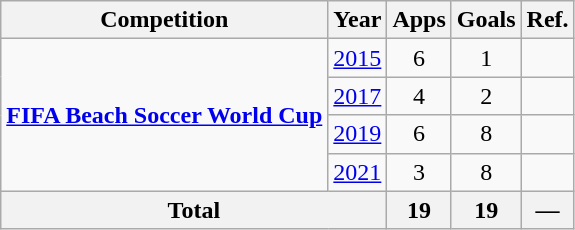<table class="wikitable" style="text-align:center;">
<tr>
<th>Competition</th>
<th>Year</th>
<th>Apps</th>
<th>Goals</th>
<th>Ref.</th>
</tr>
<tr>
<td rowspan="4"><strong><a href='#'>FIFA Beach Soccer World Cup</a></strong></td>
<td> <a href='#'>2015</a></td>
<td>6</td>
<td>1</td>
<td></td>
</tr>
<tr>
<td> <a href='#'>2017</a></td>
<td>4</td>
<td>2</td>
<td></td>
</tr>
<tr>
<td> <a href='#'>2019</a></td>
<td>6</td>
<td>8</td>
<td></td>
</tr>
<tr>
<td> <a href='#'>2021</a></td>
<td>3</td>
<td>8</td>
<td></td>
</tr>
<tr>
<th colspan=2>Total</th>
<th>19</th>
<th>19</th>
<th>—</th>
</tr>
</table>
